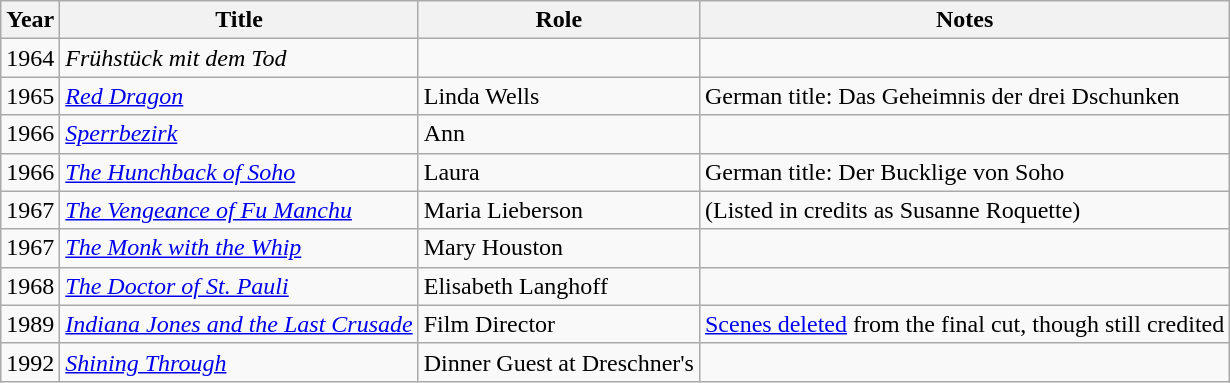<table class="wikitable sortable">
<tr>
<th>Year</th>
<th>Title</th>
<th>Role</th>
<th class="unsortable">Notes</th>
</tr>
<tr>
<td>1964</td>
<td><em>Frühstück mit dem Tod</em></td>
<td></td>
<td></td>
</tr>
<tr>
<td>1965</td>
<td><em><a href='#'>Red Dragon</a></em></td>
<td>Linda Wells</td>
<td>German title: Das Geheimnis der drei Dschunken</td>
</tr>
<tr>
<td>1966</td>
<td><em><a href='#'>Sperrbezirk</a></em></td>
<td>Ann</td>
<td></td>
</tr>
<tr>
<td>1966</td>
<td><em><a href='#'>The Hunchback of Soho</a></em></td>
<td>Laura</td>
<td>German title: Der Bucklige von Soho</td>
</tr>
<tr>
<td>1967</td>
<td><em><a href='#'>The Vengeance of Fu Manchu</a></em></td>
<td>Maria Lieberson</td>
<td>(Listed in credits as Susanne Roquette)</td>
</tr>
<tr>
<td>1967</td>
<td><em><a href='#'>The Monk with the Whip</a></em></td>
<td>Mary Houston</td>
<td></td>
</tr>
<tr>
<td>1968</td>
<td><em><a href='#'>The Doctor of St. Pauli</a></em></td>
<td>Elisabeth Langhoff</td>
<td></td>
</tr>
<tr>
<td>1989</td>
<td><em><a href='#'>Indiana Jones and the Last Crusade</a></em></td>
<td>Film Director</td>
<td><a href='#'>Scenes deleted</a> from the final cut, though still credited</td>
</tr>
<tr>
<td>1992</td>
<td><em><a href='#'>Shining Through</a></em></td>
<td>Dinner Guest at Dreschner's</td>
<td></td>
</tr>
</table>
